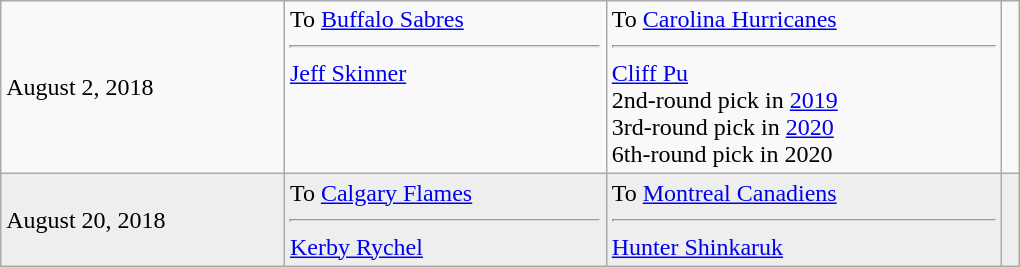<table class="wikitable" style="border:1px solid #999999; width:680px;">
<tr>
<td>August 2, 2018</td>
<td valign="top">To <a href='#'>Buffalo Sabres</a><hr><a href='#'>Jeff Skinner</a></td>
<td valign="top">To <a href='#'>Carolina Hurricanes</a><hr><a href='#'>Cliff Pu</a><br>2nd-round pick in <a href='#'>2019</a><br>3rd-round pick in <a href='#'>2020</a><br>6th-round pick in 2020</td>
<td></td>
</tr>
<tr bgcolor="eeeeee">
<td>August 20, 2018</td>
<td valign="top">To <a href='#'>Calgary Flames</a><hr><a href='#'>Kerby Rychel</a></td>
<td valign="top">To <a href='#'>Montreal Canadiens</a><hr><a href='#'>Hunter Shinkaruk</a></td>
<td></td>
</tr>
</table>
